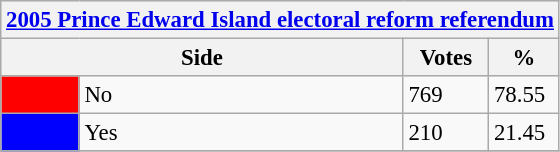<table class="wikitable" style="font-size: 95%; clear:both">
<tr style="background-color:#E9E9E9">
<th colspan=4><a href='#'>2005 Prince Edward Island electoral reform referendum</a></th>
</tr>
<tr style="background-color:#E9E9E9">
<th colspan=2 style="width: 130px">Side</th>
<th style="width: 50px">Votes</th>
<th style="width: 40px">%</th>
</tr>
<tr>
<td bgcolor="red"></td>
<td>No</td>
<td>769</td>
<td>78.55</td>
</tr>
<tr>
<td bgcolor="blue"></td>
<td>Yes</td>
<td>210</td>
<td>21.45</td>
</tr>
<tr>
</tr>
</table>
